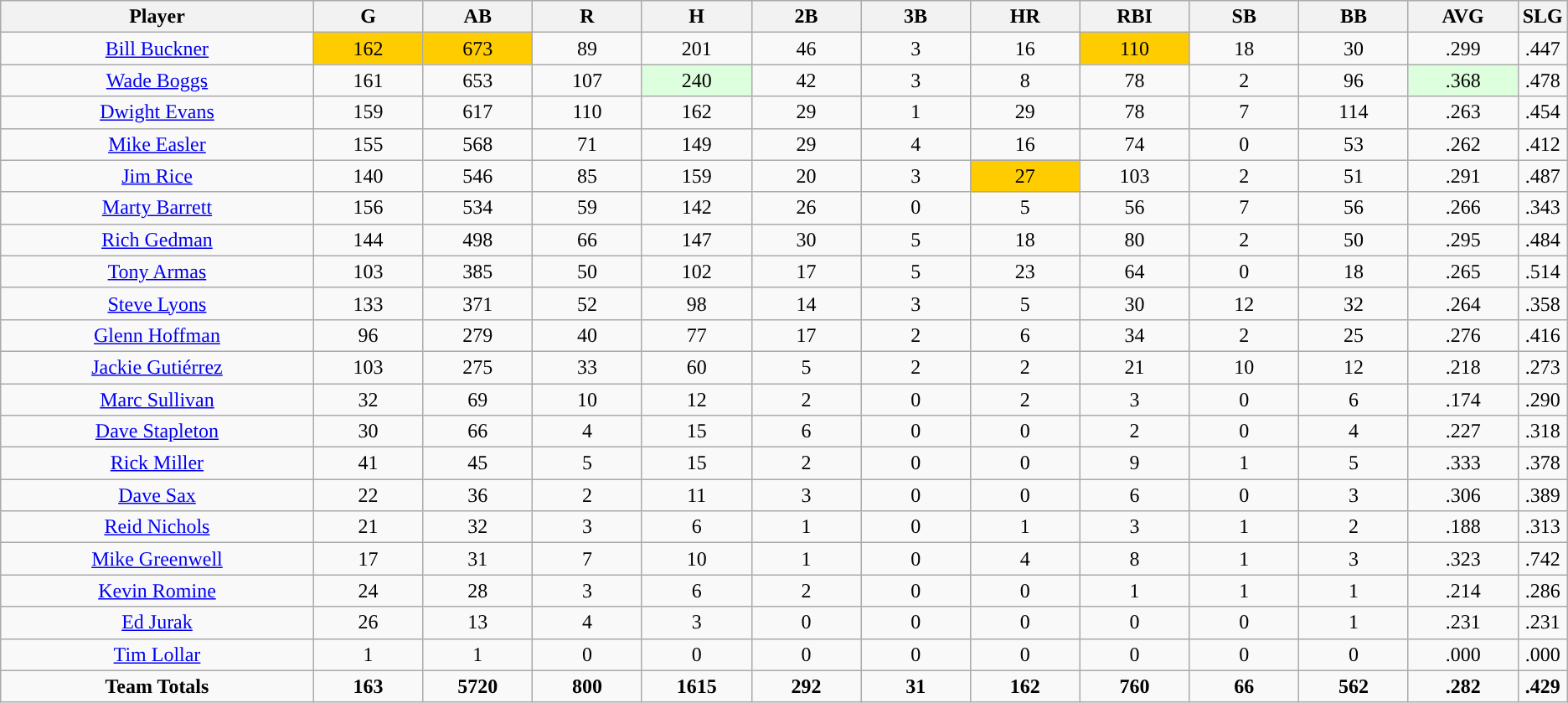<table class=wikitable style="text-align:center">
<tr>
<th bgcolor=#DDDDFF; width="20%">Player</th>
<th bgcolor=#DDDDFF; width="7%">G</th>
<th bgcolor=#DDDDFF; width="7%">AB</th>
<th bgcolor=#DDDDFF; width="7%">R</th>
<th bgcolor=#DDDDFF; width="7%">H</th>
<th bgcolor=#DDDDFF; width="7%">2B</th>
<th bgcolor=#DDDDFF; width="7%">3B</th>
<th bgcolor=#DDDDFF; width="7%">HR</th>
<th bgcolor=#DDDDFF; width="7%">RBI</th>
<th bgcolor=#DDDDFF; width="7%">SB</th>
<th bgcolor=#DDDDFF; width="7%">BB</th>
<th bgcolor=#DDDDFF; width="7%">AVG</th>
<th bgcolor=#DDDDFF; width="7%">SLG</th>
</tr>
<tr>
<td><a href='#'>Bill Buckner</a></td>
<td style="background:#fc0;">162</td>
<td style="background:#fc0;">673</td>
<td>89</td>
<td>201</td>
<td>46</td>
<td>3</td>
<td>16</td>
<td style="background:#fc0;">110</td>
<td>18</td>
<td>30</td>
<td>.299</td>
<td>.447</td>
</tr>
<tr>
<td><a href='#'>Wade Boggs</a></td>
<td>161</td>
<td>653</td>
<td>107</td>
<td style="background:#DDFFDD;">240</td>
<td>42</td>
<td>3</td>
<td>8</td>
<td>78</td>
<td>2</td>
<td>96</td>
<td style="background:#DDFFDD;">.368</td>
<td>.478</td>
</tr>
<tr>
<td><a href='#'>Dwight Evans</a></td>
<td>159</td>
<td>617</td>
<td>110</td>
<td>162</td>
<td>29</td>
<td>1</td>
<td>29</td>
<td>78</td>
<td>7</td>
<td>114</td>
<td>.263</td>
<td>.454</td>
</tr>
<tr>
<td><a href='#'>Mike Easler</a></td>
<td>155</td>
<td>568</td>
<td>71</td>
<td>149</td>
<td>29</td>
<td>4</td>
<td>16</td>
<td>74</td>
<td>0</td>
<td>53</td>
<td>.262</td>
<td>.412</td>
</tr>
<tr>
<td><a href='#'>Jim Rice</a></td>
<td>140</td>
<td>546</td>
<td>85</td>
<td>159</td>
<td>20</td>
<td>3</td>
<td style="background:#fc0;">27</td>
<td>103</td>
<td>2</td>
<td>51</td>
<td>.291</td>
<td>.487</td>
</tr>
<tr>
<td><a href='#'>Marty Barrett</a></td>
<td>156</td>
<td>534</td>
<td>59</td>
<td>142</td>
<td>26</td>
<td>0</td>
<td>5</td>
<td>56</td>
<td>7</td>
<td>56</td>
<td>.266</td>
<td>.343</td>
</tr>
<tr>
<td><a href='#'>Rich Gedman</a></td>
<td>144</td>
<td>498</td>
<td>66</td>
<td>147</td>
<td>30</td>
<td>5</td>
<td>18</td>
<td>80</td>
<td>2</td>
<td>50</td>
<td>.295</td>
<td>.484</td>
</tr>
<tr>
<td><a href='#'>Tony Armas</a></td>
<td>103</td>
<td>385</td>
<td>50</td>
<td>102</td>
<td>17</td>
<td>5</td>
<td>23</td>
<td>64</td>
<td>0</td>
<td>18</td>
<td>.265</td>
<td>.514</td>
</tr>
<tr>
<td><a href='#'>Steve Lyons</a></td>
<td>133</td>
<td>371</td>
<td>52</td>
<td>98</td>
<td>14</td>
<td>3</td>
<td>5</td>
<td>30</td>
<td>12</td>
<td>32</td>
<td>.264</td>
<td>.358</td>
</tr>
<tr>
<td><a href='#'>Glenn Hoffman</a></td>
<td>96</td>
<td>279</td>
<td>40</td>
<td>77</td>
<td>17</td>
<td>2</td>
<td>6</td>
<td>34</td>
<td>2</td>
<td>25</td>
<td>.276</td>
<td>.416</td>
</tr>
<tr>
<td><a href='#'>Jackie Gutiérrez</a></td>
<td>103</td>
<td>275</td>
<td>33</td>
<td>60</td>
<td>5</td>
<td>2</td>
<td>2</td>
<td>21</td>
<td>10</td>
<td>12</td>
<td>.218</td>
<td>.273</td>
</tr>
<tr>
<td><a href='#'>Marc Sullivan</a></td>
<td>32</td>
<td>69</td>
<td>10</td>
<td>12</td>
<td>2</td>
<td>0</td>
<td>2</td>
<td>3</td>
<td>0</td>
<td>6</td>
<td>.174</td>
<td>.290</td>
</tr>
<tr>
<td><a href='#'>Dave Stapleton</a></td>
<td>30</td>
<td>66</td>
<td>4</td>
<td>15</td>
<td>6</td>
<td>0</td>
<td>0</td>
<td>2</td>
<td>0</td>
<td>4</td>
<td>.227</td>
<td>.318</td>
</tr>
<tr>
<td><a href='#'>Rick Miller</a></td>
<td>41</td>
<td>45</td>
<td>5</td>
<td>15</td>
<td>2</td>
<td>0</td>
<td>0</td>
<td>9</td>
<td>1</td>
<td>5</td>
<td>.333</td>
<td>.378</td>
</tr>
<tr>
<td><a href='#'>Dave Sax</a></td>
<td>22</td>
<td>36</td>
<td>2</td>
<td>11</td>
<td>3</td>
<td>0</td>
<td>0</td>
<td>6</td>
<td>0</td>
<td>3</td>
<td>.306</td>
<td>.389</td>
</tr>
<tr>
<td><a href='#'>Reid Nichols</a></td>
<td>21</td>
<td>32</td>
<td>3</td>
<td>6</td>
<td>1</td>
<td>0</td>
<td>1</td>
<td>3</td>
<td>1</td>
<td>2</td>
<td>.188</td>
<td>.313</td>
</tr>
<tr>
<td><a href='#'>Mike Greenwell</a></td>
<td>17</td>
<td>31</td>
<td>7</td>
<td>10</td>
<td>1</td>
<td>0</td>
<td>4</td>
<td>8</td>
<td>1</td>
<td>3</td>
<td>.323</td>
<td>.742</td>
</tr>
<tr>
<td><a href='#'>Kevin Romine</a></td>
<td>24</td>
<td>28</td>
<td>3</td>
<td>6</td>
<td>2</td>
<td>0</td>
<td>0</td>
<td>1</td>
<td>1</td>
<td>1</td>
<td>.214</td>
<td>.286</td>
</tr>
<tr>
<td><a href='#'>Ed Jurak</a></td>
<td>26</td>
<td>13</td>
<td>4</td>
<td>3</td>
<td>0</td>
<td>0</td>
<td>0</td>
<td>0</td>
<td>0</td>
<td>1</td>
<td>.231</td>
<td>.231</td>
</tr>
<tr>
<td><a href='#'>Tim Lollar</a></td>
<td>1</td>
<td>1</td>
<td>0</td>
<td>0</td>
<td>0</td>
<td>0</td>
<td>0</td>
<td>0</td>
<td>0</td>
<td>0</td>
<td>.000</td>
<td>.000</td>
</tr>
<tr>
<td><strong>Team Totals</strong></td>
<td><strong>163</strong></td>
<td><strong>5720</strong></td>
<td><strong>800</strong></td>
<td><strong>1615</strong></td>
<td><strong>292</strong></td>
<td><strong>31</strong></td>
<td><strong>162</strong></td>
<td><strong>760</strong></td>
<td><strong>66</strong></td>
<td><strong>562</strong></td>
<td><strong>.282</strong></td>
<td><strong>.429</strong></td>
</tr>
</table>
